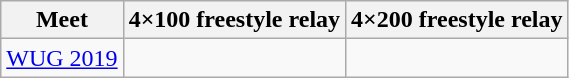<table class="sortable wikitable">
<tr>
<th>Meet</th>
<th class="unsortable">4×100 freestyle relay</th>
<th class="unsortable">4×200 freestyle relay</th>
</tr>
<tr>
<td><a href='#'>WUG 2019</a></td>
<td align="center"></td>
<td align="center"></td>
</tr>
</table>
